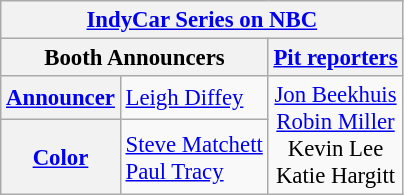<table class="wikitable" style="font-size: 95%">
<tr>
<th colspan=3><a href='#'>IndyCar Series on NBC</a></th>
</tr>
<tr>
<th colspan=2>Booth Announcers</th>
<th><a href='#'>Pit reporters</a></th>
</tr>
<tr>
<th><a href='#'>Announcer</a></th>
<td><a href='#'>Leigh Diffey</a></td>
<td align="center" rowspan=2 valign="top"><a href='#'>Jon Beekhuis</a><br><a href='#'>Robin Miller</a><br>Kevin Lee<br>Katie Hargitt</td>
</tr>
<tr>
<th><a href='#'>Color</a></th>
<td><a href='#'>Steve Matchett</a><br><a href='#'>Paul Tracy</a></td>
</tr>
</table>
